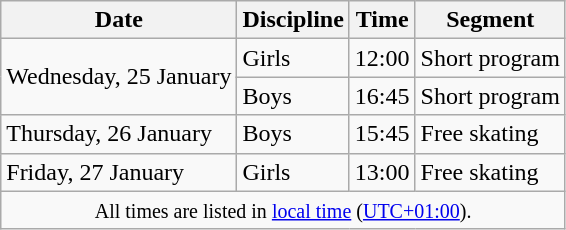<table class="wikitable">
<tr>
<th>Date</th>
<th>Discipline</th>
<th>Time</th>
<th>Segment</th>
</tr>
<tr>
<td rowspan="2">Wednesday, 25 January</td>
<td>Girls</td>
<td>12:00</td>
<td>Short program</td>
</tr>
<tr>
<td>Boys</td>
<td>16:45</td>
<td>Short program</td>
</tr>
<tr>
<td>Thursday, 26 January</td>
<td>Boys</td>
<td>15:45</td>
<td>Free skating</td>
</tr>
<tr>
<td>Friday, 27 January</td>
<td>Girls</td>
<td>13:00</td>
<td>Free skating</td>
</tr>
<tr>
<td colspan="4" align="center"><small> All times are listed in <a href='#'>local time</a> (<a href='#'>UTC+01:00</a>). </small></td>
</tr>
</table>
